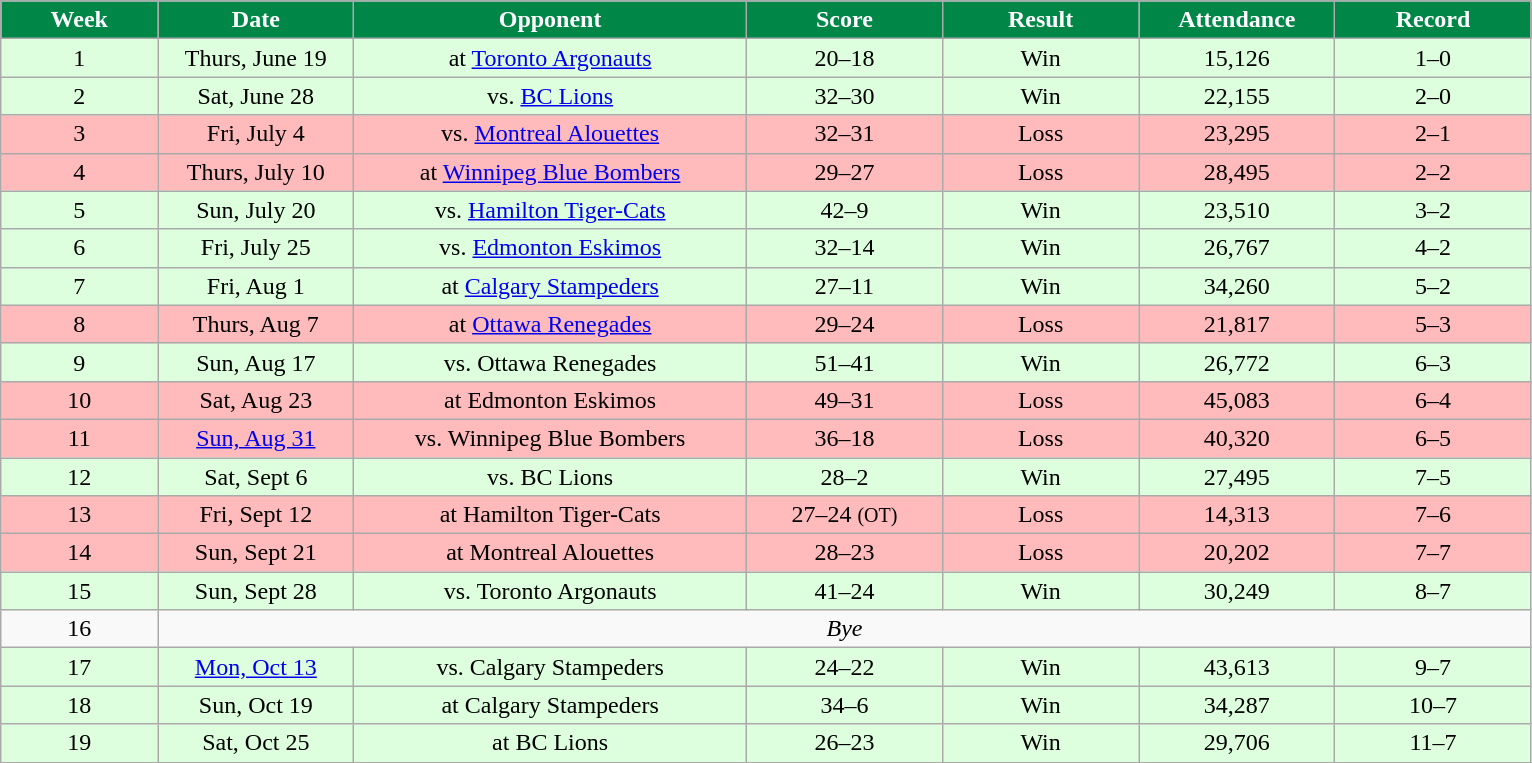<table class="wikitable sortable">
<tr>
<th style="background:#008748;color:White;"  width="8%">Week</th>
<th style="background:#008748;color:White;"  width="10%">Date</th>
<th style="background:#008748;color:White;"  width="20%">Opponent</th>
<th style="background:#008748;color:White;"  width="10%">Score</th>
<th style="background:#008748;color:White;"  width="10%">Result</th>
<th style="background:#008748;color:White;"  width="10%">Attendance</th>
<th style="background:#008748;color:White;"  width="10%">Record</th>
</tr>
<tr align="center" bgcolor="#DDFFDD">
<td>1</td>
<td>Thurs, June 19</td>
<td>at <a href='#'>Toronto Argonauts</a></td>
<td>20–18</td>
<td>Win</td>
<td>15,126</td>
<td>1–0</td>
</tr>
<tr align="center" bgcolor="#DDFFDD">
<td>2</td>
<td>Sat, June 28</td>
<td>vs. <a href='#'>BC Lions</a></td>
<td>32–30</td>
<td>Win</td>
<td>22,155</td>
<td>2–0</td>
</tr>
<tr align="center" bgcolor="#ffbbbb">
<td>3</td>
<td>Fri, July 4</td>
<td>vs. <a href='#'>Montreal Alouettes</a></td>
<td>32–31</td>
<td>Loss</td>
<td>23,295</td>
<td>2–1</td>
</tr>
<tr align="center" bgcolor="#ffbbbb">
<td>4</td>
<td>Thurs, July 10</td>
<td>at <a href='#'>Winnipeg Blue Bombers</a></td>
<td>29–27</td>
<td>Loss</td>
<td>28,495</td>
<td>2–2</td>
</tr>
<tr align="center" bgcolor="#DDFFDD">
<td>5</td>
<td>Sun, July 20</td>
<td>vs. <a href='#'>Hamilton Tiger-Cats</a></td>
<td>42–9</td>
<td>Win</td>
<td>23,510</td>
<td>3–2</td>
</tr>
<tr align="center" bgcolor="#DDFFDD">
<td>6</td>
<td>Fri, July 25</td>
<td>vs. <a href='#'>Edmonton Eskimos</a></td>
<td>32–14</td>
<td>Win</td>
<td>26,767</td>
<td>4–2</td>
</tr>
<tr align="center" bgcolor="#DDFFDD">
<td>7</td>
<td>Fri, Aug 1</td>
<td>at <a href='#'>Calgary Stampeders</a></td>
<td>27–11</td>
<td>Win</td>
<td>34,260</td>
<td>5–2</td>
</tr>
<tr align="center" bgcolor="#ffbbbb">
<td>8</td>
<td>Thurs, Aug 7</td>
<td>at <a href='#'>Ottawa Renegades</a></td>
<td>29–24</td>
<td>Loss</td>
<td>21,817</td>
<td>5–3</td>
</tr>
<tr align="center" bgcolor="#DDFFDD">
<td>9</td>
<td>Sun, Aug 17</td>
<td>vs. Ottawa Renegades</td>
<td>51–41</td>
<td>Win</td>
<td>26,772</td>
<td>6–3</td>
</tr>
<tr align="center" bgcolor="#ffbbbb">
<td>10</td>
<td>Sat, Aug 23</td>
<td>at Edmonton Eskimos</td>
<td>49–31</td>
<td>Loss</td>
<td>45,083</td>
<td>6–4</td>
</tr>
<tr align="center" bgcolor="#ffbbbb">
<td>11</td>
<td><a href='#'>Sun, Aug 31</a></td>
<td>vs. Winnipeg Blue Bombers</td>
<td>36–18</td>
<td>Loss</td>
<td>40,320</td>
<td>6–5</td>
</tr>
<tr align="center" bgcolor="#DDFFDD">
<td>12</td>
<td>Sat, Sept 6</td>
<td>vs. BC Lions</td>
<td>28–2</td>
<td>Win</td>
<td>27,495</td>
<td>7–5</td>
</tr>
<tr align="center" bgcolor="#ffbbbb">
<td>13</td>
<td>Fri, Sept 12</td>
<td>at Hamilton Tiger-Cats</td>
<td>27–24 <small>(OT)</small></td>
<td>Loss</td>
<td>14,313</td>
<td>7–6</td>
</tr>
<tr align="center" bgcolor="#ffbbbb">
<td>14</td>
<td>Sun, Sept 21</td>
<td>at Montreal Alouettes</td>
<td>28–23</td>
<td>Loss</td>
<td>20,202</td>
<td>7–7</td>
</tr>
<tr align="center" bgcolor="#DDFFDD">
<td>15</td>
<td>Sun, Sept 28</td>
<td>vs. Toronto Argonauts</td>
<td>41–24</td>
<td>Win</td>
<td>30,249</td>
<td>8–7</td>
</tr>
<tr align="center">
<td>16</td>
<td colSpan=6 align="center"><em>Bye</em></td>
</tr>
<tr align="center" bgcolor="#DDFFDD">
<td>17</td>
<td><a href='#'>Mon, Oct 13</a></td>
<td>vs. Calgary Stampeders</td>
<td>24–22</td>
<td>Win</td>
<td>43,613</td>
<td>9–7</td>
</tr>
<tr align="center" bgcolor="#DDFFDD">
<td>18</td>
<td>Sun, Oct 19</td>
<td>at Calgary Stampeders</td>
<td>34–6</td>
<td>Win</td>
<td>34,287</td>
<td>10–7</td>
</tr>
<tr align="center" bgcolor="#DDFFDD">
<td>19</td>
<td>Sat, Oct 25</td>
<td>at BC Lions</td>
<td>26–23</td>
<td>Win</td>
<td>29,706</td>
<td>11–7</td>
</tr>
<tr>
</tr>
</table>
